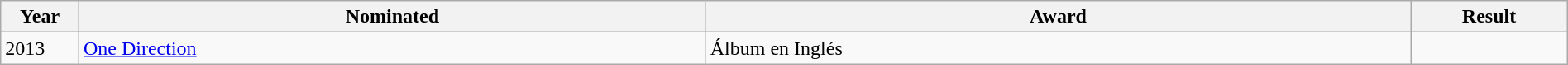<table class="wikitable" style="width:100%;">
<tr>
<th width=5%>Year</th>
<th style="width:40%;">Nominated</th>
<th style="width:45%;">Award</th>
<th style="width:10%;">Result</th>
</tr>
<tr>
<td>2013</td>
<td><a href='#'>One Direction</a></td>
<td>Álbum en Inglés</td>
<td></td>
</tr>
</table>
